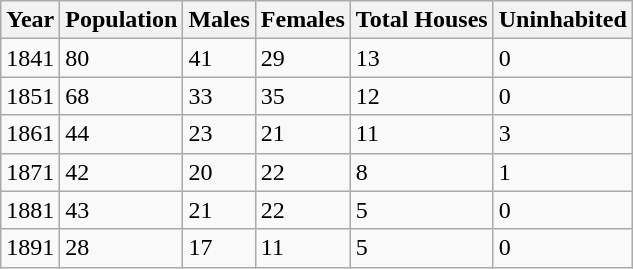<table class="wikitable">
<tr>
<th>Year</th>
<th>Population</th>
<th>Males</th>
<th>Females</th>
<th>Total Houses</th>
<th>Uninhabited</th>
</tr>
<tr>
<td>1841</td>
<td>80</td>
<td>41</td>
<td>29</td>
<td>13</td>
<td>0</td>
</tr>
<tr>
<td>1851</td>
<td>68</td>
<td>33</td>
<td>35</td>
<td>12</td>
<td>0</td>
</tr>
<tr>
<td>1861</td>
<td>44</td>
<td>23</td>
<td>21</td>
<td>11</td>
<td>3</td>
</tr>
<tr>
<td>1871</td>
<td>42</td>
<td>20</td>
<td>22</td>
<td>8</td>
<td>1</td>
</tr>
<tr>
<td>1881</td>
<td>43</td>
<td>21</td>
<td>22</td>
<td>5</td>
<td>0</td>
</tr>
<tr>
<td>1891</td>
<td>28</td>
<td>17</td>
<td>11</td>
<td>5</td>
<td>0</td>
</tr>
</table>
